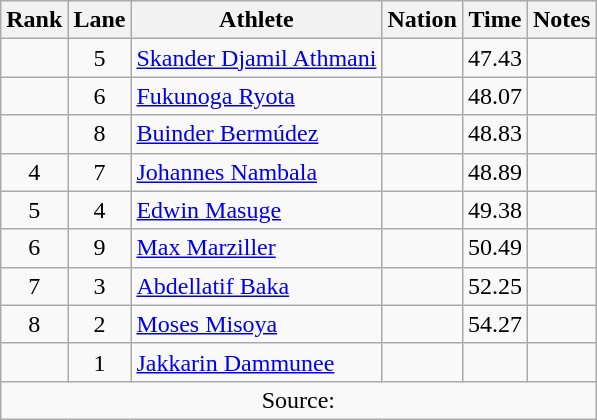<table class="wikitable sortable" style="text-align:center;">
<tr>
<th scope="col">Rank</th>
<th scope="col">Lane</th>
<th scope="col">Athlete</th>
<th scope="col">Nation</th>
<th scope="col">Time</th>
<th scope="col">Notes</th>
</tr>
<tr>
<td></td>
<td>5</td>
<td align=left><a href='#'>Skander Djamil Athmani</a></td>
<td align=left></td>
<td>47.43</td>
<td></td>
</tr>
<tr>
<td></td>
<td>6</td>
<td align=left><a href='#'>Fukunoga Ryota</a></td>
<td align=left></td>
<td>48.07</td>
<td></td>
</tr>
<tr>
<td></td>
<td>8</td>
<td align=left><a href='#'>Buinder Bermúdez</a></td>
<td align=left></td>
<td>48.83</td>
<td></td>
</tr>
<tr>
<td>4</td>
<td>7</td>
<td align=left><a href='#'>Johannes Nambala</a></td>
<td align=left></td>
<td>48.89</td>
<td></td>
</tr>
<tr>
<td>5</td>
<td>4</td>
<td align=left><a href='#'>Edwin Masuge</a></td>
<td align=left></td>
<td>49.38</td>
<td></td>
</tr>
<tr>
<td>6</td>
<td>9</td>
<td align=left><a href='#'>Max Marziller</a></td>
<td align=left></td>
<td>50.49</td>
<td></td>
</tr>
<tr>
<td>7</td>
<td>3</td>
<td align=left><a href='#'>Abdellatif Baka</a></td>
<td align=left></td>
<td>52.25</td>
<td></td>
</tr>
<tr>
<td>8</td>
<td>2</td>
<td align=left><a href='#'>Moses Misoya</a></td>
<td align=left></td>
<td>54.27</td>
<td></td>
</tr>
<tr>
<td></td>
<td>1</td>
<td align=left><a href='#'>Jakkarin Dammunee</a></td>
<td align=left></td>
<td></td>
<td></td>
</tr>
<tr class="sortbottom">
<td colspan=6>Source:</td>
</tr>
</table>
